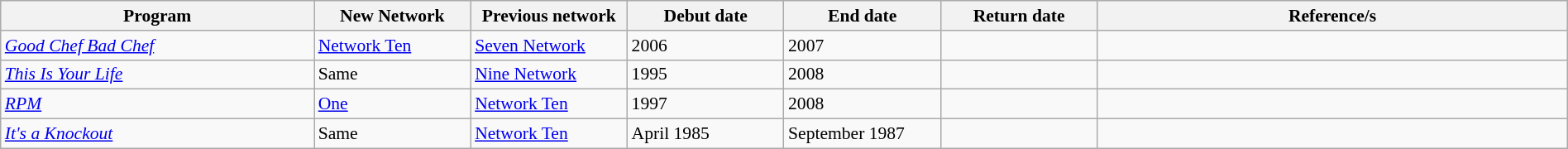<table class="wikitable sortable" width="100%" style="font-size:90%;">
<tr bgcolor="#efefef">
<th width=20%>Program</th>
<th width=10%>New Network</th>
<th width=10%>Previous network</th>
<th width=10%>Debut date</th>
<th width=10%>End date</th>
<th width=10%>Return date</th>
<th class="unsortable">Reference/s</th>
</tr>
<tr>
<td><em><a href='#'>Good Chef Bad Chef</a></em></td>
<td><a href='#'>Network Ten</a></td>
<td><a href='#'>Seven Network</a></td>
<td>2006</td>
<td>2007</td>
<td></td>
<td></td>
</tr>
<tr>
<td><em><a href='#'>This Is Your Life</a></em></td>
<td>Same</td>
<td><a href='#'>Nine Network</a></td>
<td>1995</td>
<td>2008</td>
<td></td>
<td></td>
</tr>
<tr>
<td><em><a href='#'>RPM</a></em></td>
<td><a href='#'>One</a></td>
<td><a href='#'>Network Ten</a></td>
<td>1997</td>
<td>2008</td>
<td></td>
<td></td>
</tr>
<tr>
<td><em><a href='#'>It's a Knockout</a></em></td>
<td>Same</td>
<td><a href='#'>Network Ten</a></td>
<td>April 1985</td>
<td>September 1987</td>
<td></td>
<td></td>
</tr>
</table>
